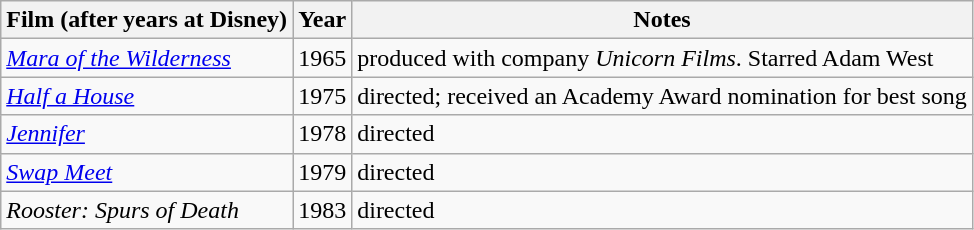<table class="wikitable">
<tr>
<th>Film (after years at Disney)</th>
<th>Year</th>
<th>Notes</th>
</tr>
<tr>
<td><em><a href='#'>Mara of the Wilderness</a></em></td>
<td>1965</td>
<td>produced with company <em>Unicorn Films</em>. Starred Adam West</td>
</tr>
<tr>
<td><em><a href='#'>Half a House</a></em></td>
<td>1975</td>
<td>directed; received an Academy Award nomination for best song</td>
</tr>
<tr>
<td><em><a href='#'>Jennifer</a></em></td>
<td>1978</td>
<td>directed</td>
</tr>
<tr>
<td><em><a href='#'>Swap Meet</a></em></td>
<td>1979</td>
<td>directed</td>
</tr>
<tr>
<td><em>Rooster: Spurs of Death</em></td>
<td>1983</td>
<td>directed</td>
</tr>
</table>
